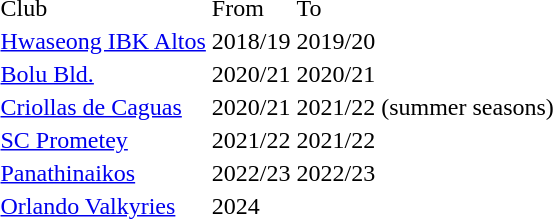<table>
<tr>
<td>Club</td>
<td>From</td>
<td>To</td>
</tr>
<tr>
<td><a href='#'>Hwaseong IBK Altos</a></td>
<td>2018/19</td>
<td>2019/20</td>
</tr>
<tr>
<td><a href='#'>Bolu Bld.</a></td>
<td>2020/21</td>
<td>2020/21</td>
</tr>
<tr>
<td><a href='#'>Criollas de Caguas</a></td>
<td>2020/21</td>
<td>2021/22 (summer seasons)</td>
</tr>
<tr>
<td><a href='#'>SC Prometey</a></td>
<td>2021/22</td>
<td>2021/22</td>
</tr>
<tr>
<td><a href='#'>Panathinaikos</a></td>
<td>2022/23</td>
<td>2022/23</td>
</tr>
<tr>
<td><a href='#'>Orlando Valkyries</a></td>
<td>2024</td>
<td></td>
</tr>
</table>
